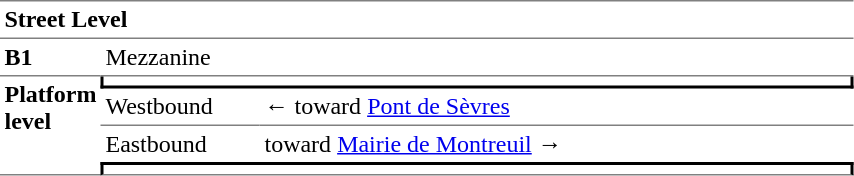<table cellspacing="0" cellpadding="3" border="0">
<tr>
<td colspan="3" data-darkreader-inline-border-bottom="" data-darkreader-inline-border-top="" width="50" valign="top" style="border-bottom:solid 1px gray;border-top:solid 1px gray;"><strong>Street Level</strong></td>
</tr>
<tr>
<td data-darkreader-inline-border-bottom="" width="50" valign="top" style="border-bottom:solid 1px gray;"><strong>B1</strong></td>
<td colspan="2" data-darkreader-inline-border-bottom="" width="100" valign="top" style="border-bottom:solid 1px gray;">Mezzanine</td>
</tr>
<tr>
<td rowspan="4" data-darkreader-inline-border-bottom="" width="50" valign="top" style="border-bottom:solid 1px gray;"><strong>Platform level</strong></td>
<td colspan="2" data-darkreader-inline-border-bottom="" data-darkreader-inline-border-left="" data-darkreader-inline-border-right="" style="border-right:solid 2px black;border-left:solid 2px black;border-bottom:solid 2px black;text-align:center;"></td>
</tr>
<tr>
<td data-darkreader-inline-border-bottom="" width="100" style="border-bottom:solid 1px gray;">Westbound</td>
<td data-darkreader-inline-border-bottom="" width="390" style="border-bottom:solid 1px gray;">←   toward <a href='#'>Pont de Sèvres</a> </td>
</tr>
<tr>
<td>Eastbound</td>
<td>   toward <a href='#'>Mairie de Montreuil</a>  →</td>
</tr>
<tr>
<td colspan="2" data-darkreader-inline-border-bottom="" data-darkreader-inline-border-left="" data-darkreader-inline-border-right="" data-darkreader-inline-border-top="" style="border-top:solid 2px black;border-right:solid 2px black;border-left:solid 2px black;border-bottom:solid 1px gray;text-align:center;"></td>
</tr>
</table>
